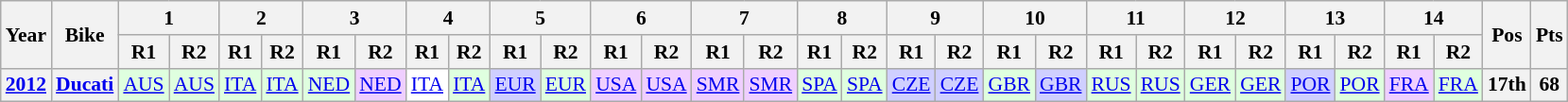<table class="wikitable" style="text-align:center; font-size:90%">
<tr>
<th valign="middle" rowspan=2>Year</th>
<th valign="middle" rowspan=2>Bike</th>
<th colspan=2>1</th>
<th colspan=2>2</th>
<th colspan=2>3</th>
<th colspan=2>4</th>
<th colspan=2>5</th>
<th colspan=2>6</th>
<th colspan=2>7</th>
<th colspan=2>8</th>
<th colspan=2>9</th>
<th colspan=2>10</th>
<th colspan=2>11</th>
<th colspan=2>12</th>
<th colspan=2>13</th>
<th colspan=2>14</th>
<th rowspan=2>Pos</th>
<th rowspan=2>Pts</th>
</tr>
<tr>
<th>R1</th>
<th>R2</th>
<th>R1</th>
<th>R2</th>
<th>R1</th>
<th>R2</th>
<th>R1</th>
<th>R2</th>
<th>R1</th>
<th>R2</th>
<th>R1</th>
<th>R2</th>
<th>R1</th>
<th>R2</th>
<th>R1</th>
<th>R2</th>
<th>R1</th>
<th>R2</th>
<th>R1</th>
<th>R2</th>
<th>R1</th>
<th>R2</th>
<th>R1</th>
<th>R2</th>
<th>R1</th>
<th>R2</th>
<th>R1</th>
<th>R2</th>
</tr>
<tr>
<th><a href='#'>2012</a></th>
<th><a href='#'>Ducati</a></th>
<td style="background:#dfffdf;"><a href='#'>AUS</a><br></td>
<td style="background:#dfffdf;"><a href='#'>AUS</a><br></td>
<td style="background:#dfffdf;"><a href='#'>ITA</a><br></td>
<td style="background:#dfffdf;"><a href='#'>ITA</a><br></td>
<td style="background:#dfffdf;"><a href='#'>NED</a><br></td>
<td style="background:#EFCFFF;"><a href='#'>NED</a><br></td>
<td style="background:#FFFFFF;"><a href='#'>ITA</a><br></td>
<td style="background:#dfffdf;"><a href='#'>ITA</a><br></td>
<td style="background:#CFCFFF;"><a href='#'>EUR</a><br></td>
<td style="background:#dfffdf;"><a href='#'>EUR</a><br></td>
<td style="background:#EFCFFF;"><a href='#'>USA</a><br></td>
<td style="background:#EFCFFF;"><a href='#'>USA</a><br></td>
<td style="background:#EFCFFF;"><a href='#'>SMR</a><br></td>
<td style="background:#EFCFFF;"><a href='#'>SMR</a><br></td>
<td style="background:#dfffdf;"><a href='#'>SPA</a><br></td>
<td style="background:#dfffdf;"><a href='#'>SPA</a><br></td>
<td style="background:#CFCFFF;"><a href='#'>CZE</a><br></td>
<td style="background:#CFCFFF;"><a href='#'>CZE</a><br></td>
<td style="background:#dfffdf;"><a href='#'>GBR</a><br></td>
<td style="background:#CFCFFF;"><a href='#'>GBR</a><br></td>
<td style="background:#dfffdf;"><a href='#'>RUS</a><br></td>
<td style="background:#dfffdf;"><a href='#'>RUS</a><br></td>
<td style="background:#dfffdf;"><a href='#'>GER</a><br></td>
<td style="background:#dfffdf;"><a href='#'>GER</a><br></td>
<td style="background:#CFCFFF;"><a href='#'>POR</a><br></td>
<td style="background:#dfffdf;"><a href='#'>POR</a><br></td>
<td style="background:#EFCFFF;"><a href='#'>FRA</a><br></td>
<td style="background:#dfffdf;"><a href='#'>FRA</a><br></td>
<th>17th</th>
<th>68</th>
</tr>
</table>
